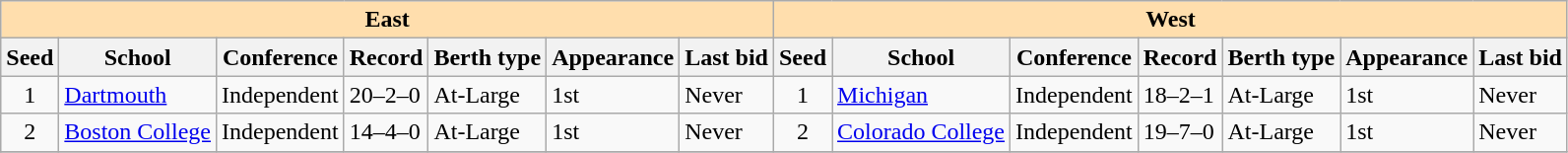<table class="wikitable">
<tr>
<th colspan="7" style="background:#ffdead;">East</th>
<th colspan="7" style="background:#ffdead;">West</th>
</tr>
<tr>
<th>Seed</th>
<th>School</th>
<th>Conference</th>
<th>Record</th>
<th>Berth type</th>
<th>Appearance</th>
<th>Last bid</th>
<th>Seed</th>
<th>School</th>
<th>Conference</th>
<th>Record</th>
<th>Berth type</th>
<th>Appearance</th>
<th>Last bid</th>
</tr>
<tr>
<td align=center>1</td>
<td><a href='#'>Dartmouth</a></td>
<td>Independent</td>
<td>20–2–0</td>
<td>At-Large</td>
<td>1st</td>
<td>Never</td>
<td align=center>1</td>
<td><a href='#'>Michigan</a></td>
<td>Independent</td>
<td>18–2–1</td>
<td>At-Large</td>
<td>1st</td>
<td>Never</td>
</tr>
<tr>
<td align=center>2</td>
<td><a href='#'>Boston College</a></td>
<td>Independent</td>
<td>14–4–0</td>
<td>At-Large</td>
<td>1st</td>
<td>Never</td>
<td align=center>2</td>
<td><a href='#'>Colorado College</a></td>
<td>Independent</td>
<td>19–7–0</td>
<td>At-Large</td>
<td>1st</td>
<td>Never</td>
</tr>
<tr>
</tr>
</table>
